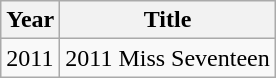<table class="wikitable">
<tr>
<th>Year</th>
<th>Title</th>
</tr>
<tr>
<td>2011</td>
<td>2011 Miss Seventeen</td>
</tr>
</table>
